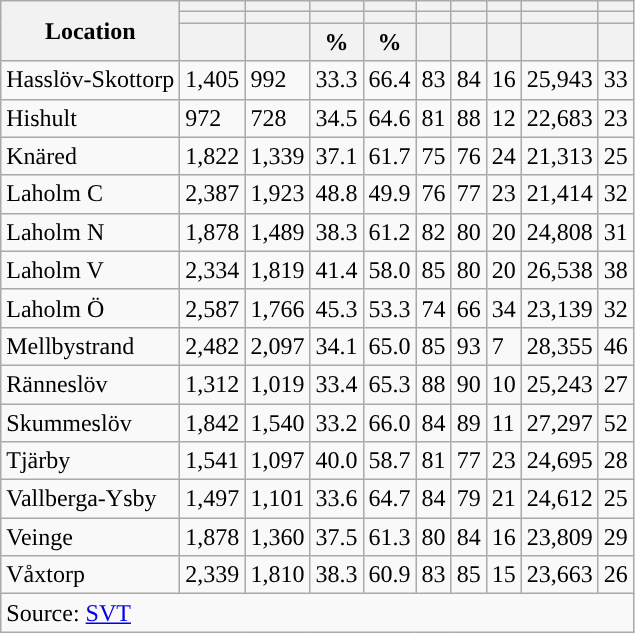<table role="presentation" class="wikitable sortable mw-collapsible">
<tr>
<th rowspan="3">Location</th>
<th></th>
<th></th>
<th></th>
<th></th>
<th></th>
<th></th>
<th></th>
<th></th>
<th></th>
</tr>
<tr>
<th></th>
<th></th>
<th style="background:"></th>
<th style="background:"></th>
<th></th>
<th></th>
<th></th>
<th></th>
<th></th>
</tr>
<tr>
<th data-sort-type="number"></th>
<th data-sort-type="number"></th>
<th data-sort-type="number">%</th>
<th data-sort-type="number">%</th>
<th data-sort-type="number"></th>
<th data-sort-type="number"></th>
<th data-sort-type="number"></th>
<th data-sort-type="number"></th>
<th data-sort-type="number"></th>
</tr>
<tr>
<td align="left">Hasslöv-Skottorp</td>
<td>1,405</td>
<td>992</td>
<td>33.3</td>
<td>66.4</td>
<td>83</td>
<td>84</td>
<td>16</td>
<td>25,943</td>
<td>33</td>
</tr>
<tr>
<td align="left">Hishult</td>
<td>972</td>
<td>728</td>
<td>34.5</td>
<td>64.6</td>
<td>81</td>
<td>88</td>
<td>12</td>
<td>22,683</td>
<td>23</td>
</tr>
<tr>
<td align="left">Knäred</td>
<td>1,822</td>
<td>1,339</td>
<td>37.1</td>
<td>61.7</td>
<td>75</td>
<td>76</td>
<td>24</td>
<td>21,313</td>
<td>25</td>
</tr>
<tr>
<td align="left">Laholm C</td>
<td>2,387</td>
<td>1,923</td>
<td>48.8</td>
<td>49.9</td>
<td>76</td>
<td>77</td>
<td>23</td>
<td>21,414</td>
<td>32</td>
</tr>
<tr>
<td align="left">Laholm N</td>
<td>1,878</td>
<td>1,489</td>
<td>38.3</td>
<td>61.2</td>
<td>82</td>
<td>80</td>
<td>20</td>
<td>24,808</td>
<td>31</td>
</tr>
<tr>
<td align="left">Laholm V</td>
<td>2,334</td>
<td>1,819</td>
<td>41.4</td>
<td>58.0</td>
<td>85</td>
<td>80</td>
<td>20</td>
<td>26,538</td>
<td>38</td>
</tr>
<tr>
<td align="left">Laholm Ö</td>
<td>2,587</td>
<td>1,766</td>
<td>45.3</td>
<td>53.3</td>
<td>74</td>
<td>66</td>
<td>34</td>
<td>23,139</td>
<td>32</td>
</tr>
<tr>
<td align="left">Mellbystrand</td>
<td>2,482</td>
<td>2,097</td>
<td>34.1</td>
<td>65.0</td>
<td>85</td>
<td>93</td>
<td>7</td>
<td>28,355</td>
<td>46</td>
</tr>
<tr>
<td align="left">Ränneslöv</td>
<td>1,312</td>
<td>1,019</td>
<td>33.4</td>
<td>65.3</td>
<td>88</td>
<td>90</td>
<td>10</td>
<td>25,243</td>
<td>27</td>
</tr>
<tr>
<td align="left">Skummeslöv</td>
<td>1,842</td>
<td>1,540</td>
<td>33.2</td>
<td>66.0</td>
<td>84</td>
<td>89</td>
<td>11</td>
<td>27,297</td>
<td>52</td>
</tr>
<tr>
<td align="left">Tjärby</td>
<td>1,541</td>
<td>1,097</td>
<td>40.0</td>
<td>58.7</td>
<td>81</td>
<td>77</td>
<td>23</td>
<td>24,695</td>
<td>28</td>
</tr>
<tr>
<td align="left">Vallberga-Ysby</td>
<td>1,497</td>
<td>1,101</td>
<td>33.6</td>
<td>64.7</td>
<td>84</td>
<td>79</td>
<td>21</td>
<td>24,612</td>
<td>25</td>
</tr>
<tr>
<td align="left">Veinge</td>
<td>1,878</td>
<td>1,360</td>
<td>37.5</td>
<td>61.3</td>
<td>80</td>
<td>84</td>
<td>16</td>
<td>23,809</td>
<td>29</td>
</tr>
<tr>
<td align="left">Våxtorp</td>
<td>2,339</td>
<td>1,810</td>
<td>38.3</td>
<td>60.9</td>
<td>83</td>
<td>85</td>
<td>15</td>
<td>23,663</td>
<td>26</td>
</tr>
<tr>
<td colspan="10" align="left">Source: <a href='#'>SVT</a></td>
</tr>
</table>
